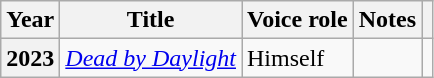<table class="wikitable plainrowheaders" style="margin-right: 0;">
<tr>
<th scope=col>Year</th>
<th scope=col>Title</th>
<th scope=col>Voice role</th>
<th scope=col>Notes</th>
<th scope=col></th>
</tr>
<tr>
<th scope=row>2023</th>
<td><em><a href='#'>Dead by Daylight</a></em></td>
<td>Himself</td>
<td></td>
<td style="text-align:center;"></td>
</tr>
</table>
